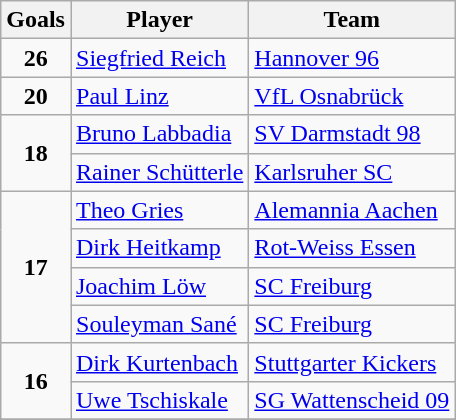<table class="wikitable">
<tr>
<th>Goals</th>
<th>Player</th>
<th>Team</th>
</tr>
<tr>
<td rowspan="1" align=center><strong>26</strong></td>
<td> <a href='#'>Siegfried Reich</a></td>
<td><a href='#'>Hannover 96</a></td>
</tr>
<tr>
<td rowspan="1" align=center><strong>20</strong></td>
<td> <a href='#'>Paul Linz</a></td>
<td><a href='#'>VfL Osnabrück</a></td>
</tr>
<tr>
<td rowspan="2" align=center><strong>18</strong></td>
<td> <a href='#'>Bruno Labbadia</a></td>
<td><a href='#'>SV Darmstadt 98</a></td>
</tr>
<tr>
<td> <a href='#'>Rainer Schütterle</a></td>
<td><a href='#'>Karlsruher SC</a></td>
</tr>
<tr>
<td rowspan="4" align=center><strong>17</strong></td>
<td> <a href='#'>Theo Gries</a></td>
<td><a href='#'>Alemannia Aachen</a></td>
</tr>
<tr>
<td> <a href='#'>Dirk Heitkamp</a></td>
<td><a href='#'>Rot-Weiss Essen</a></td>
</tr>
<tr>
<td> <a href='#'>Joachim Löw</a></td>
<td><a href='#'>SC Freiburg</a></td>
</tr>
<tr>
<td> <a href='#'>Souleyman Sané</a></td>
<td><a href='#'>SC Freiburg</a></td>
</tr>
<tr>
<td rowspan="2" align=center><strong>16</strong></td>
<td> <a href='#'>Dirk Kurtenbach</a></td>
<td><a href='#'>Stuttgarter Kickers</a></td>
</tr>
<tr>
<td> <a href='#'>Uwe Tschiskale</a></td>
<td><a href='#'>SG Wattenscheid 09</a></td>
</tr>
<tr>
</tr>
</table>
